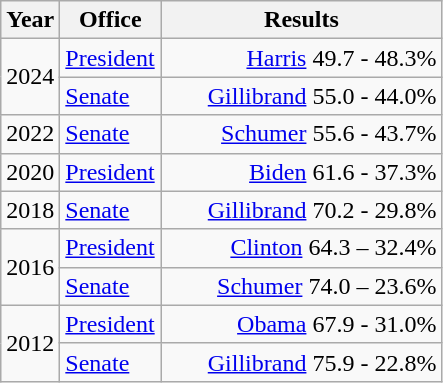<table class=wikitable>
<tr>
<th width="30">Year</th>
<th width="60">Office</th>
<th width="180">Results</th>
</tr>
<tr>
<td rowspan="2">2024</td>
<td><a href='#'>President</a></td>
<td align="right" ><a href='#'>Harris</a> 49.7 - 48.3%</td>
</tr>
<tr>
<td><a href='#'>Senate</a></td>
<td align="right" ><a href='#'>Gillibrand</a> 55.0 - 44.0%</td>
</tr>
<tr>
<td>2022</td>
<td><a href='#'>Senate</a></td>
<td align="right" ><a href='#'>Schumer</a> 55.6 - 43.7%</td>
</tr>
<tr>
<td>2020</td>
<td><a href='#'>President</a></td>
<td align="right" ><a href='#'>Biden</a> 61.6 - 37.3%</td>
</tr>
<tr>
<td>2018</td>
<td><a href='#'>Senate</a></td>
<td align="right" ><a href='#'>Gillibrand</a> 70.2 - 29.8%</td>
</tr>
<tr>
<td rowspan="2">2016</td>
<td><a href='#'>President</a></td>
<td align="right" ><a href='#'>Clinton</a> 64.3 – 32.4%</td>
</tr>
<tr>
<td><a href='#'>Senate</a></td>
<td align="right" ><a href='#'>Schumer</a> 74.0 – 23.6%</td>
</tr>
<tr>
<td rowspan="2">2012</td>
<td><a href='#'>President</a></td>
<td align="right" ><a href='#'>Obama</a> 67.9 - 31.0%</td>
</tr>
<tr>
<td><a href='#'>Senate</a></td>
<td align="right" ><a href='#'>Gillibrand</a> 75.9 - 22.8%</td>
</tr>
</table>
